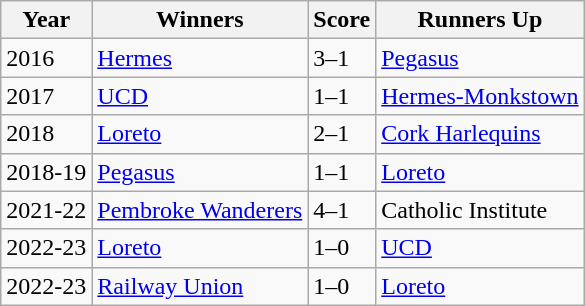<table class="wikitable collapsible">
<tr>
<th>Year</th>
<th>Winners</th>
<th>Score</th>
<th>Runners Up</th>
</tr>
<tr>
<td>2016</td>
<td><a href='#'>Hermes</a></td>
<td>3–1</td>
<td><a href='#'>Pegasus</a></td>
</tr>
<tr>
<td>2017</td>
<td><a href='#'>UCD</a></td>
<td>1–1 </td>
<td><a href='#'>Hermes-Monkstown</a></td>
</tr>
<tr>
<td>2018</td>
<td><a href='#'>Loreto</a></td>
<td>2–1</td>
<td><a href='#'>Cork Harlequins</a></td>
</tr>
<tr>
<td>2018-19</td>
<td><a href='#'>Pegasus</a></td>
<td>1–1</td>
<td><a href='#'>Loreto</a></td>
</tr>
<tr>
<td>2021-22</td>
<td><a href='#'>Pembroke Wanderers</a></td>
<td>4–1</td>
<td>Catholic Institute</td>
</tr>
<tr>
<td>2022-23</td>
<td><a href='#'>Loreto</a></td>
<td>1–0</td>
<td><a href='#'>UCD</a></td>
</tr>
<tr>
<td>2022-23</td>
<td><a href='#'>Railway Union</a></td>
<td>1–0</td>
<td><a href='#'>Loreto</a></td>
</tr>
</table>
